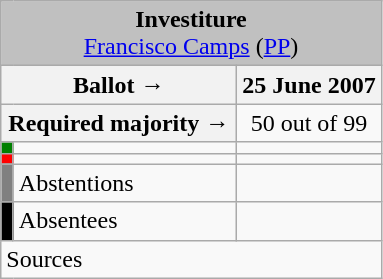<table class="wikitable" style="text-align:center;">
<tr>
<td colspan="3" align="center" bgcolor="#C0C0C0"><strong>Investiture</strong><br><a href='#'>Francisco Camps</a> (<a href='#'>PP</a>)</td>
</tr>
<tr>
<th colspan="2" width="150px">Ballot →</th>
<th>25 June 2007</th>
</tr>
<tr>
<th colspan="2">Required majority →</th>
<td>50 out of 99 </td>
</tr>
<tr>
<th width="1px" style="background:green;"></th>
<td align="left"></td>
<td></td>
</tr>
<tr>
<th style="color:inherit;background:red;"></th>
<td align="left"></td>
<td></td>
</tr>
<tr>
<th style="color:inherit;background:gray;"></th>
<td align="left"><span>Abstentions</span></td>
<td></td>
</tr>
<tr>
<th style="color:inherit;background:black;"></th>
<td align="left"><span>Absentees</span></td>
<td></td>
</tr>
<tr>
<td align="left" colspan="3">Sources</td>
</tr>
</table>
